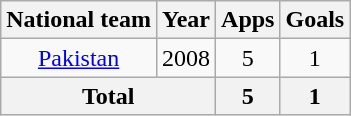<table class="wikitable" style="text-align:center">
<tr>
<th>National team</th>
<th>Year</th>
<th>Apps</th>
<th>Goals</th>
</tr>
<tr>
<td><a href='#'>Pakistan</a></td>
<td>2008</td>
<td>5</td>
<td>1</td>
</tr>
<tr>
<th colspan="2">Total</th>
<th>5</th>
<th>1</th>
</tr>
</table>
